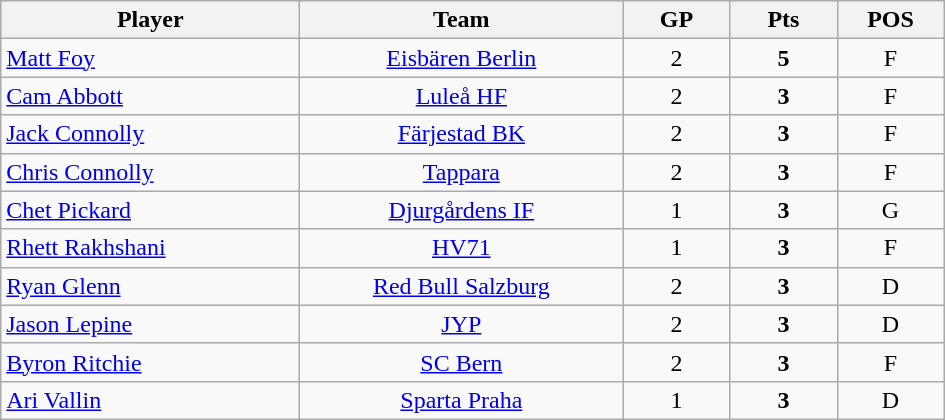<table class="wikitable sortable" style="text-align:center;">
<tr>
<th style="width: 12em;">Player</th>
<th style="width: 13em;">Team</th>
<th style="width: 4em;">GP</th>
<th style="width: 4em;">Pts</th>
<th style="width: 4em;">POS</th>
</tr>
<tr>
<td style="text-align:left;"> <a href='#'>Matt Foy</a></td>
<td><a href='#'>Eisbären Berlin</a></td>
<td>2</td>
<td><strong>5</strong></td>
<td>F</td>
</tr>
<tr>
<td style="text-align:left;"> <a href='#'>Cam Abbott</a></td>
<td><a href='#'>Luleå HF</a></td>
<td>2</td>
<td><strong>3</strong></td>
<td>F</td>
</tr>
<tr>
<td style="text-align:left;"> <a href='#'>Jack Connolly</a></td>
<td><a href='#'>Färjestad BK</a></td>
<td>2</td>
<td><strong>3</strong></td>
<td>F</td>
</tr>
<tr>
<td style="text-align:left;"> <a href='#'>Chris Connolly</a></td>
<td><a href='#'>Tappara</a></td>
<td>2</td>
<td><strong>3</strong></td>
<td>F</td>
</tr>
<tr>
<td style="text-align:left;"> <a href='#'>Chet Pickard</a></td>
<td><a href='#'>Djurgårdens IF</a></td>
<td>1</td>
<td><strong>3</strong></td>
<td>G</td>
</tr>
<tr>
<td style="text-align:left;"> <a href='#'>Rhett Rakhshani</a></td>
<td><a href='#'>HV71</a></td>
<td>1</td>
<td><strong>3</strong></td>
<td>F</td>
</tr>
<tr>
<td style="text-align:left;"> <a href='#'>Ryan Glenn</a></td>
<td><a href='#'>Red Bull Salzburg</a></td>
<td>2</td>
<td><strong>3</strong></td>
<td>D</td>
</tr>
<tr>
<td style="text-align:left;"> <a href='#'>Jason Lepine</a></td>
<td><a href='#'>JYP</a></td>
<td>2</td>
<td><strong>3</strong></td>
<td>D</td>
</tr>
<tr>
<td style="text-align:left;"> <a href='#'>Byron Ritchie</a></td>
<td><a href='#'>SC Bern</a></td>
<td>2</td>
<td><strong>3</strong></td>
<td>F</td>
</tr>
<tr>
<td style="text-align:left;"> <a href='#'>Ari Vallin</a></td>
<td><a href='#'>Sparta Praha</a></td>
<td>1</td>
<td><strong>3</strong></td>
<td>D</td>
</tr>
</table>
